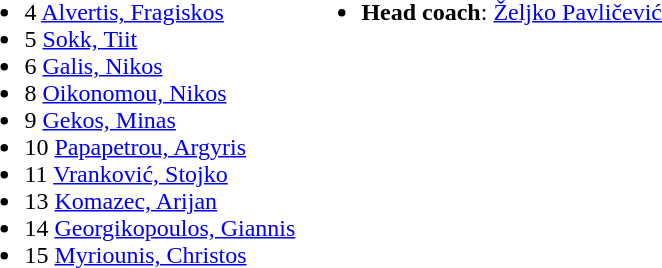<table>
<tr valign="top">
<td><br><ul><li>4  <a href='#'>Alvertis, Fragiskos</a></li><li>5  <a href='#'>Sokk, Tiit</a></li><li>6  <a href='#'>Galis, Nikos</a></li><li>8  <a href='#'>Oikonomou, Nikos</a></li><li>9  <a href='#'>Gekos, Minas</a></li><li>10  <a href='#'>Papapetrou, Argyris</a></li><li>11  <a href='#'>Vranković, Stojko</a></li><li>13  <a href='#'>Komazec, Arijan</a></li><li>14  <a href='#'>Georgikopoulos, Giannis</a></li><li>15  <a href='#'>Myriounis, Christos</a></li></ul></td>
<td><br><ul><li><strong>Head coach</strong>:   <a href='#'>Željko Pavličević</a></li></ul></td>
</tr>
</table>
